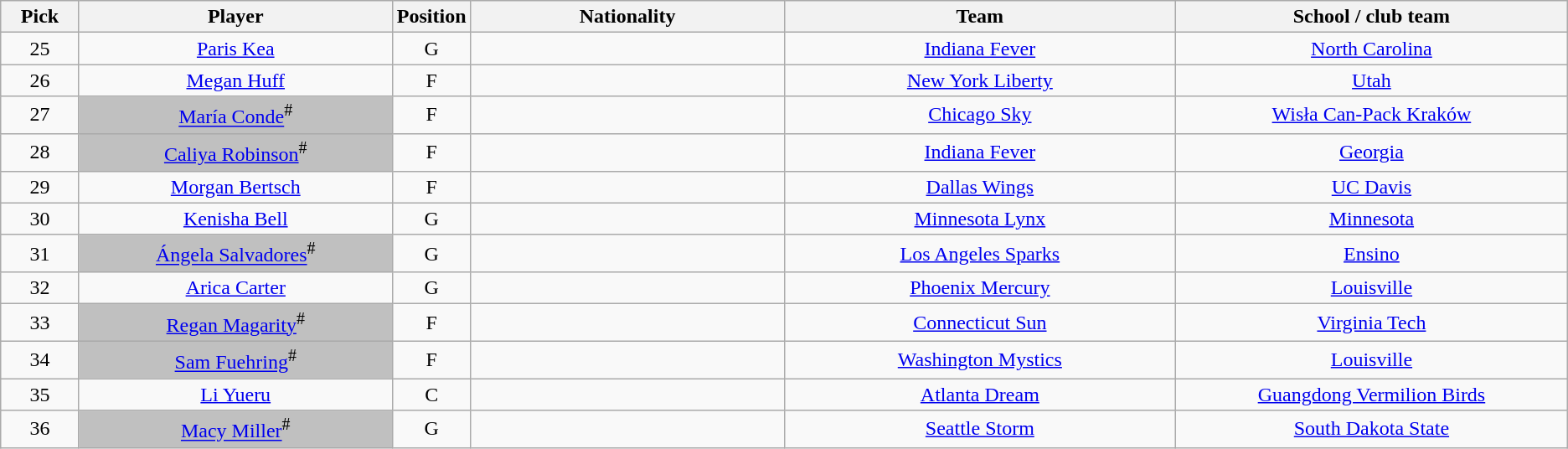<table class="wikitable sortable" style="text-align: center;">
<tr>
<th style="width:5%;">Pick</th>
<th style="width:20%;">Player</th>
<th style="width:5%;">Position</th>
<th style="width:20%;">Nationality</th>
<th style="width:25%;">Team</th>
<th style="width:25%;">School / club team</th>
</tr>
<tr>
<td>25</td>
<td><a href='#'>Paris Kea</a></td>
<td>G</td>
<td></td>
<td><a href='#'>Indiana Fever</a></td>
<td><a href='#'>North Carolina</a></td>
</tr>
<tr>
<td>26</td>
<td><a href='#'>Megan Huff</a></td>
<td>F</td>
<td></td>
<td><a href='#'>New York Liberty</a></td>
<td><a href='#'>Utah</a></td>
</tr>
<tr>
<td>27</td>
<td bgcolor="#C0C0C0"><a href='#'>María Conde</a><sup>#</sup></td>
<td>F</td>
<td></td>
<td><a href='#'>Chicago Sky</a></td>
<td><a href='#'>Wisła Can-Pack Kraków</a> </td>
</tr>
<tr>
<td>28</td>
<td bgcolor="#C0C0C0"><a href='#'>Caliya Robinson</a><sup>#</sup></td>
<td>F</td>
<td></td>
<td><a href='#'>Indiana Fever</a> </td>
<td><a href='#'>Georgia</a></td>
</tr>
<tr>
<td>29</td>
<td><a href='#'>Morgan Bertsch</a></td>
<td>F</td>
<td></td>
<td><a href='#'>Dallas Wings</a></td>
<td><a href='#'>UC Davis</a></td>
</tr>
<tr>
<td>30</td>
<td><a href='#'>Kenisha Bell</a></td>
<td>G</td>
<td></td>
<td><a href='#'>Minnesota Lynx</a></td>
<td><a href='#'>Minnesota</a></td>
</tr>
<tr>
<td>31</td>
<td bgcolor="#C0C0C0"><a href='#'>Ángela Salvadores</a><sup>#</sup></td>
<td>G</td>
<td></td>
<td><a href='#'>Los Angeles Sparks</a></td>
<td><a href='#'>Ensino</a> </td>
</tr>
<tr>
<td>32</td>
<td><a href='#'>Arica Carter</a></td>
<td>G</td>
<td></td>
<td><a href='#'>Phoenix Mercury</a></td>
<td><a href='#'>Louisville</a></td>
</tr>
<tr>
<td>33</td>
<td bgcolor="#C0C0C0"><a href='#'>Regan Magarity</a><sup>#</sup></td>
<td>F</td>
<td></td>
<td><a href='#'>Connecticut Sun</a></td>
<td><a href='#'>Virginia Tech</a></td>
</tr>
<tr>
<td>34</td>
<td bgcolor="#C0C0C0"><a href='#'>Sam Fuehring</a><sup>#</sup></td>
<td>F</td>
<td></td>
<td><a href='#'>Washington Mystics</a></td>
<td><a href='#'>Louisville</a></td>
</tr>
<tr>
<td>35</td>
<td><a href='#'>Li Yueru</a></td>
<td>C</td>
<td></td>
<td><a href='#'>Atlanta Dream</a></td>
<td><a href='#'>Guangdong Vermilion Birds</a> </td>
</tr>
<tr>
<td>36</td>
<td bgcolor="#C0C0C0"><a href='#'>Macy Miller</a><sup>#</sup></td>
<td>G</td>
<td></td>
<td><a href='#'>Seattle Storm</a></td>
<td><a href='#'>South Dakota State</a></td>
</tr>
</table>
